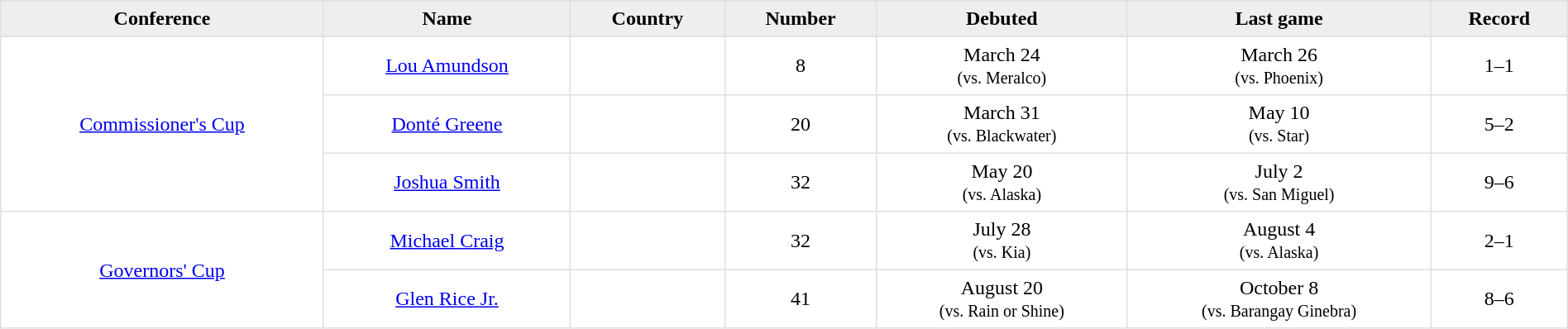<table border=1 style="border-collapse:collapse; text-align: center; width: 100%" bordercolor="#DFDFDF"  cellpadding="5">
<tr>
</tr>
<tr bgcolor="eeeeee">
<th>Conference</th>
<th>Name</th>
<th>Country</th>
<th>Number</th>
<th>Debuted</th>
<th>Last game</th>
<th>Record</th>
</tr>
<tr>
<td rowspan=3><a href='#'>Commissioner's Cup</a></td>
<td><a href='#'>Lou Amundson</a></td>
<td></td>
<td>8</td>
<td>March 24<br><small>(vs. Meralco)</small></td>
<td>March 26<br><small>(vs. Phoenix)</small></td>
<td>1–1</td>
</tr>
<tr>
<td><a href='#'>Donté Greene</a></td>
<td></td>
<td>20</td>
<td>March 31<br><small>(vs. Blackwater)</small></td>
<td>May 10<br><small>(vs. Star)</small></td>
<td>5–2</td>
</tr>
<tr>
<td><a href='#'>Joshua Smith</a></td>
<td></td>
<td>32</td>
<td>May 20<br><small>(vs. Alaska)</small></td>
<td>July 2<br><small>(vs. San Miguel)</small></td>
<td>9–6</td>
</tr>
<tr>
<td rowspan=2><a href='#'>Governors' Cup</a></td>
<td><a href='#'>Michael Craig</a></td>
<td></td>
<td>32</td>
<td>July 28<br><small>(vs. Kia)</small></td>
<td>August 4<br><small>(vs. Alaska)</small></td>
<td>2–1</td>
</tr>
<tr>
<td><a href='#'>Glen Rice Jr.</a></td>
<td></td>
<td>41</td>
<td>August 20<br><small>(vs. Rain or Shine)</small></td>
<td>October 8<br><small>(vs. Barangay Ginebra)</small></td>
<td>8–6</td>
</tr>
</table>
